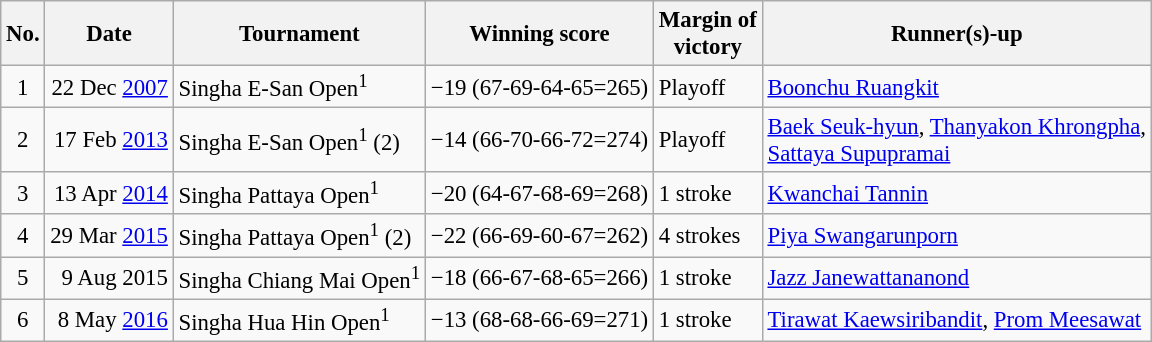<table class="wikitable" style="font-size:95%;">
<tr>
<th>No.</th>
<th>Date</th>
<th>Tournament</th>
<th>Winning score</th>
<th>Margin of<br>victory</th>
<th>Runner(s)-up</th>
</tr>
<tr>
<td align=center>1</td>
<td align=right>22 Dec <a href='#'>2007</a></td>
<td>Singha E-San Open<sup>1</sup></td>
<td>−19 (67-69-64-65=265)</td>
<td>Playoff</td>
<td> <a href='#'>Boonchu Ruangkit</a></td>
</tr>
<tr>
<td align=center>2</td>
<td align=right>17 Feb <a href='#'>2013</a></td>
<td>Singha E-San Open<sup>1</sup> (2)</td>
<td>−14 (66-70-66-72=274)</td>
<td>Playoff</td>
<td> <a href='#'>Baek Seuk-hyun</a>,  <a href='#'>Thanyakon Khrongpha</a>,<br> <a href='#'>Sattaya Supupramai</a></td>
</tr>
<tr>
<td align=center>3</td>
<td align=right>13 Apr <a href='#'>2014</a></td>
<td>Singha Pattaya Open<sup>1</sup></td>
<td>−20 (64-67-68-69=268)</td>
<td>1 stroke</td>
<td> <a href='#'>Kwanchai Tannin</a></td>
</tr>
<tr>
<td align=center>4</td>
<td align=right>29 Mar <a href='#'>2015</a></td>
<td>Singha Pattaya Open<sup>1</sup> (2)</td>
<td>−22 (66-69-60-67=262)</td>
<td>4 strokes</td>
<td> <a href='#'>Piya Swangarunporn</a></td>
</tr>
<tr>
<td align=center>5</td>
<td align=right>9 Aug 2015</td>
<td>Singha Chiang Mai Open<sup>1</sup></td>
<td>−18 (66-67-68-65=266)</td>
<td>1 stroke</td>
<td> <a href='#'>Jazz Janewattananond</a></td>
</tr>
<tr>
<td align=center>6</td>
<td align=right>8 May <a href='#'>2016</a></td>
<td>Singha Hua Hin Open<sup>1</sup></td>
<td>−13 (68-68-66-69=271)</td>
<td>1 stroke</td>
<td> <a href='#'>Tirawat Kaewsiribandit</a>,  <a href='#'>Prom Meesawat</a></td>
</tr>
</table>
